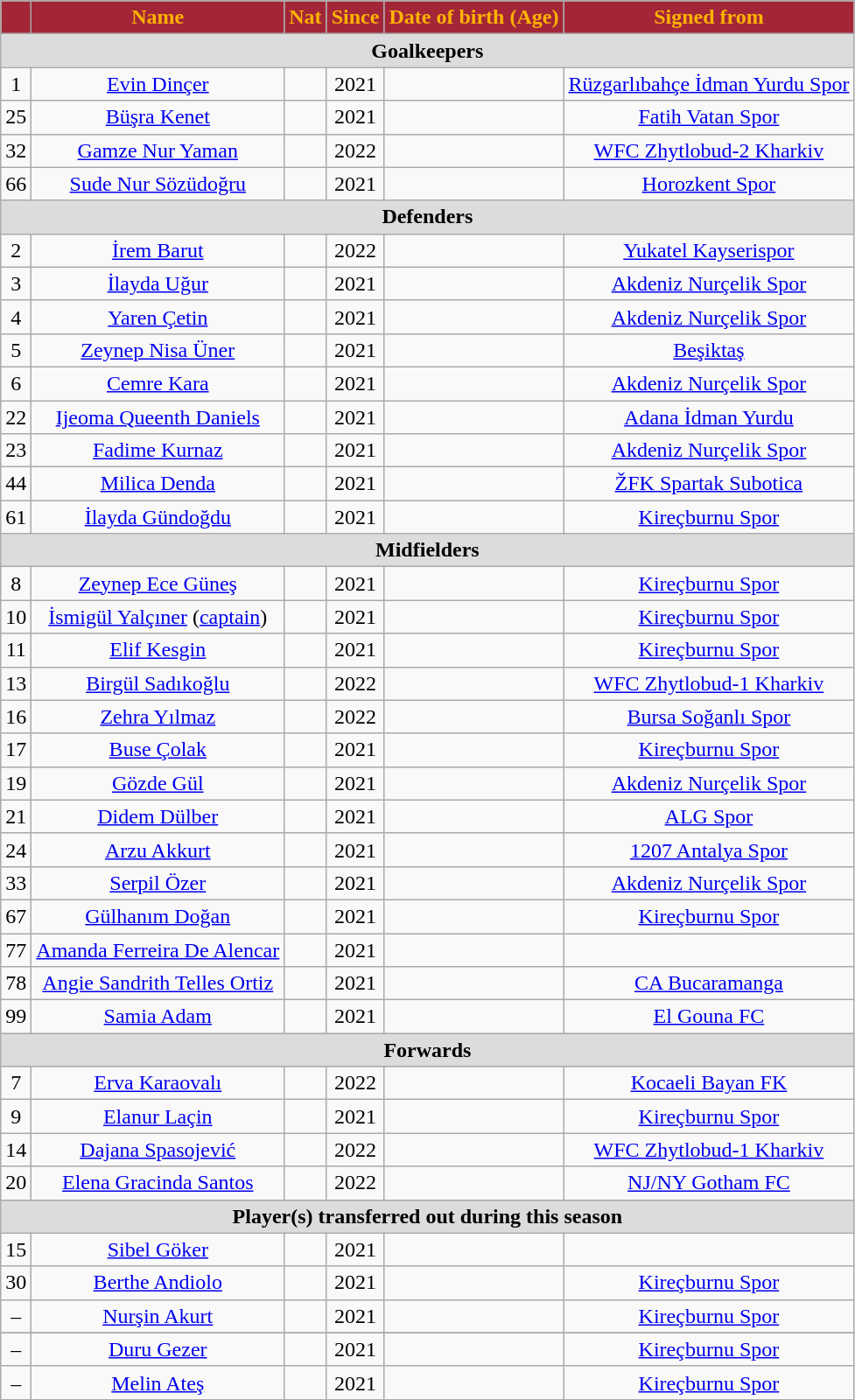<table class="wikitable" style="text-align:center;">
<tr>
<th style="background:#A32638; color:#FFB300; text-align:center;"></th>
<th style="background:#A32638; color:#FFB300; text-align:center;">Name</th>
<th style="background:#A32638; color:#FFB300; text-align:center;">Nat</th>
<th style="background:#A32638; color:#FFB300; text-align:center;">Since</th>
<th style="background:#A32638; color:#FFB300; text-align:center;">Date of birth (Age)</th>
<th style="background:#A32638; color:#FFB300; text-align:center;">Signed from</th>
</tr>
<tr>
<th colspan="6" style="background:#dcdcdc; text-align:center;">Goalkeepers</th>
</tr>
<tr>
<td>1</td>
<td><a href='#'>Evin Dinçer</a></td>
<td></td>
<td>2021</td>
<td></td>
<td> <a href='#'>Rüzgarlıbahçe İdman Yurdu Spor</a></td>
</tr>
<tr>
<td>25</td>
<td><a href='#'>Büşra Kenet</a></td>
<td></td>
<td>2021</td>
<td></td>
<td> <a href='#'>Fatih Vatan Spor</a></td>
</tr>
<tr>
<td>32</td>
<td><a href='#'>Gamze Nur Yaman</a></td>
<td></td>
<td>2022</td>
<td></td>
<td> <a href='#'>WFC Zhytlobud-2 Kharkiv</a></td>
</tr>
<tr>
<td>66</td>
<td><a href='#'>Sude Nur Sözüdoğru</a></td>
<td></td>
<td>2021</td>
<td></td>
<td> <a href='#'>Horozkent Spor</a></td>
</tr>
<tr>
<th colspan="7" style="background:#dcdcdc; text-align:center;">Defenders</th>
</tr>
<tr>
<td>2</td>
<td><a href='#'>İrem Barut</a></td>
<td></td>
<td>2022</td>
<td></td>
<td> <a href='#'>Yukatel Kayserispor</a></td>
</tr>
<tr>
<td>3</td>
<td><a href='#'>İlayda Uğur</a></td>
<td></td>
<td>2021</td>
<td></td>
<td> <a href='#'>Akdeniz Nurçelik Spor</a></td>
</tr>
<tr>
<td>4</td>
<td><a href='#'>Yaren Çetin</a></td>
<td></td>
<td>2021</td>
<td></td>
<td> <a href='#'>Akdeniz Nurçelik Spor</a></td>
</tr>
<tr>
<td>5</td>
<td><a href='#'>Zeynep Nisa Üner</a></td>
<td></td>
<td>2021</td>
<td></td>
<td> <a href='#'>Beşiktaş</a></td>
</tr>
<tr>
<td>6</td>
<td><a href='#'>Cemre Kara</a></td>
<td></td>
<td>2021</td>
<td></td>
<td> <a href='#'>Akdeniz Nurçelik Spor</a></td>
</tr>
<tr>
<td>22</td>
<td><a href='#'>Ijeoma Queenth Daniels</a></td>
<td></td>
<td>2021</td>
<td></td>
<td> <a href='#'>Adana İdman Yurdu</a></td>
</tr>
<tr>
<td>23</td>
<td><a href='#'>Fadime Kurnaz</a></td>
<td></td>
<td>2021</td>
<td></td>
<td> <a href='#'>Akdeniz Nurçelik Spor</a></td>
</tr>
<tr>
<td>44</td>
<td><a href='#'>Milica Denda</a></td>
<td></td>
<td>2021</td>
<td></td>
<td> <a href='#'>ŽFK Spartak Subotica</a></td>
</tr>
<tr>
<td>61</td>
<td><a href='#'>İlayda Gündoğdu</a></td>
<td></td>
<td>2021</td>
<td></td>
<td> <a href='#'>Kireçburnu Spor</a></td>
</tr>
<tr>
<th colspan="8" style="background:#dcdcdc; text-align:center;">Midfielders</th>
</tr>
<tr>
<td>8</td>
<td><a href='#'>Zeynep Ece Güneş</a></td>
<td></td>
<td>2021</td>
<td></td>
<td> <a href='#'>Kireçburnu Spor</a></td>
</tr>
<tr>
<td>10</td>
<td><a href='#'>İsmigül Yalçıner</a> (<a href='#'>captain</a>)</td>
<td></td>
<td>2021</td>
<td></td>
<td> <a href='#'>Kireçburnu Spor</a></td>
</tr>
<tr>
<td>11</td>
<td><a href='#'>Elif Kesgin</a></td>
<td></td>
<td>2021</td>
<td></td>
<td> <a href='#'>Kireçburnu Spor</a></td>
</tr>
<tr>
<td>13</td>
<td><a href='#'>Birgül Sadıkoğlu</a></td>
<td></td>
<td>2022</td>
<td></td>
<td> <a href='#'>WFC Zhytlobud-1 Kharkiv</a></td>
</tr>
<tr>
<td>16</td>
<td><a href='#'>Zehra Yılmaz</a></td>
<td></td>
<td>2022</td>
<td></td>
<td> <a href='#'>Bursa Soğanlı Spor</a></td>
</tr>
<tr>
<td>17</td>
<td><a href='#'>Buse Çolak</a></td>
<td></td>
<td>2021</td>
<td></td>
<td> <a href='#'>Kireçburnu Spor</a></td>
</tr>
<tr>
<td>19</td>
<td><a href='#'>Gözde Gül</a></td>
<td></td>
<td>2021</td>
<td></td>
<td> <a href='#'>Akdeniz Nurçelik Spor</a></td>
</tr>
<tr>
<td>21</td>
<td><a href='#'>Didem Dülber</a></td>
<td></td>
<td>2021</td>
<td></td>
<td> <a href='#'>ALG Spor</a></td>
</tr>
<tr>
<td>24</td>
<td><a href='#'>Arzu Akkurt</a></td>
<td></td>
<td>2021</td>
<td></td>
<td> <a href='#'>1207 Antalya Spor</a></td>
</tr>
<tr>
<td>33</td>
<td><a href='#'>Serpil Özer</a></td>
<td></td>
<td>2021</td>
<td></td>
<td> <a href='#'>Akdeniz Nurçelik Spor</a></td>
</tr>
<tr>
<td>67</td>
<td><a href='#'>Gülhanım Doğan</a></td>
<td></td>
<td>2021</td>
<td></td>
<td> <a href='#'>Kireçburnu Spor</a></td>
</tr>
<tr>
<td>77</td>
<td><a href='#'>Amanda Ferreira De Alencar</a></td>
<td></td>
<td>2021</td>
<td></td>
<td></td>
</tr>
<tr>
<td>78</td>
<td><a href='#'>Angie Sandrith Telles Ortiz</a></td>
<td></td>
<td>2021</td>
<td></td>
<td> <a href='#'>CA Bucaramanga</a></td>
</tr>
<tr>
<td>99</td>
<td><a href='#'>Samia Adam</a></td>
<td></td>
<td>2021</td>
<td></td>
<td> <a href='#'>El Gouna FC</a></td>
</tr>
<tr>
<th colspan="6" style="background:#dcdcdc; text-align:center;">Forwards</th>
</tr>
<tr>
<td>7</td>
<td><a href='#'>Erva Karaovalı</a></td>
<td></td>
<td>2022</td>
<td></td>
<td> <a href='#'>Kocaeli Bayan FK</a></td>
</tr>
<tr>
<td>9</td>
<td><a href='#'>Elanur Laçin</a></td>
<td></td>
<td>2021</td>
<td></td>
<td> <a href='#'>Kireçburnu Spor</a></td>
</tr>
<tr>
<td>14</td>
<td><a href='#'>Dajana Spasojević</a></td>
<td></td>
<td>2022</td>
<td></td>
<td> <a href='#'>WFC Zhytlobud-1 Kharkiv</a></td>
</tr>
<tr>
<td>20</td>
<td><a href='#'>Elena Gracinda Santos</a></td>
<td></td>
<td>2022</td>
<td></td>
<td> <a href='#'>NJ/NY Gotham FC</a></td>
</tr>
<tr>
<th colspan="11" style="background:#dcdcdc;">Player(s) transferred out during this season</th>
</tr>
<tr>
<td>15</td>
<td><a href='#'>Sibel Göker</a></td>
<td></td>
<td>2021</td>
<td></td>
<td></td>
</tr>
<tr>
<td>30</td>
<td><a href='#'>Berthe Andiolo</a></td>
<td></td>
<td>2021</td>
<td></td>
<td> <a href='#'>Kireçburnu Spor</a></td>
</tr>
<tr>
<td>–</td>
<td><a href='#'>Nurşin Akurt</a></td>
<td></td>
<td>2021</td>
<td></td>
<td> <a href='#'>Kireçburnu Spor</a></td>
</tr>
<tr>
</tr>
<tr>
<td>–</td>
<td><a href='#'>Duru Gezer</a></td>
<td></td>
<td>2021</td>
<td></td>
<td> <a href='#'>Kireçburnu Spor</a></td>
</tr>
<tr>
<td>–</td>
<td><a href='#'>Melin Ateş</a></td>
<td></td>
<td>2021</td>
<td></td>
<td> <a href='#'>Kireçburnu Spor</a></td>
</tr>
</table>
